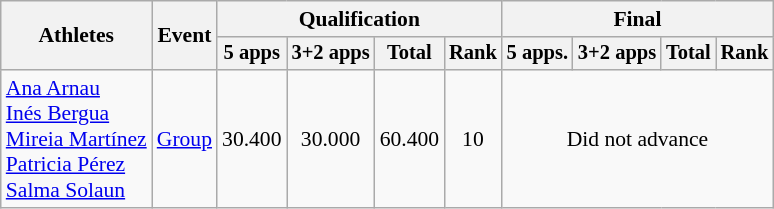<table class="wikitable" style="font-size:90%">
<tr>
<th rowspan="2">Athletes</th>
<th rowspan="2">Event</th>
<th colspan="4">Qualification</th>
<th colspan="4">Final</th>
</tr>
<tr style="font-size:95%">
<th>5 apps</th>
<th>3+2 apps</th>
<th>Total</th>
<th>Rank</th>
<th>5 apps.</th>
<th>3+2 apps</th>
<th>Total</th>
<th>Rank</th>
</tr>
<tr align=center>
<td align=left><a href='#'>Ana Arnau</a><br><a href='#'>Inés Bergua</a><br><a href='#'>Mireia Martínez</a><br><a href='#'>Patricia Pérez</a><br><a href='#'>Salma Solaun</a></td>
<td align=left><a href='#'>Group</a></td>
<td>30.400</td>
<td>30.000</td>
<td>60.400</td>
<td>10</td>
<td colspan=4>Did not advance</td>
</tr>
</table>
